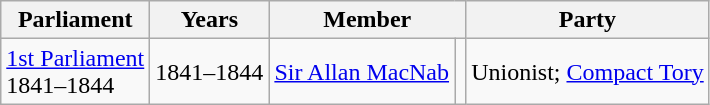<table class="wikitable">
<tr>
<th>Parliament</th>
<th>Years</th>
<th colspan="2">Member</th>
<th>Party</th>
</tr>
<tr>
<td><a href='#'>1st Parliament</a><br>1841–1844</td>
<td>1841–1844</td>
<td><a href='#'>Sir Allan MacNab</a></td>
<td></td>
<td>Unionist;  <a href='#'>Compact Tory</a></td>
</tr>
</table>
